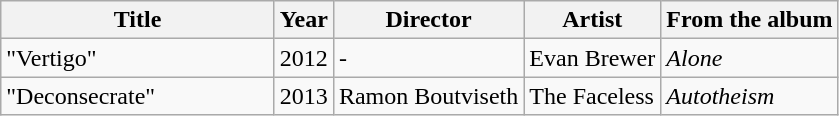<table class="wikitable" border="1">
<tr>
<th width="175">Title</th>
<th>Year</th>
<th>Director</th>
<th>Artist</th>
<th>From the album</th>
</tr>
<tr>
<td>"Vertigo"</td>
<td>2012</td>
<td>-</td>
<td>Evan Brewer</td>
<td rowspan="1"><em>Alone</em></td>
</tr>
<tr>
<td>"Deconsecrate"</td>
<td>2013</td>
<td>Ramon Boutviseth</td>
<td>The Faceless</td>
<td rowspan="1"><em>Autotheism</em></td>
</tr>
</table>
